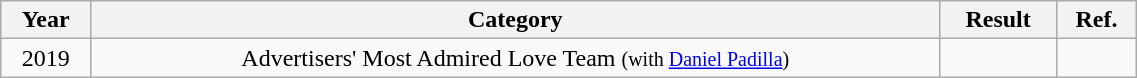<table class="wikitable sortable"  style="text-align:center; width:60%;">
<tr>
<th>Year</th>
<th>Category</th>
<th>Result</th>
<th>Ref.</th>
</tr>
<tr>
<td>2019</td>
<td>Advertisers' Most Admired Love Team <small> (with <a href='#'>Daniel Padilla</a>)</small></td>
<td></td>
<td></td>
</tr>
</table>
